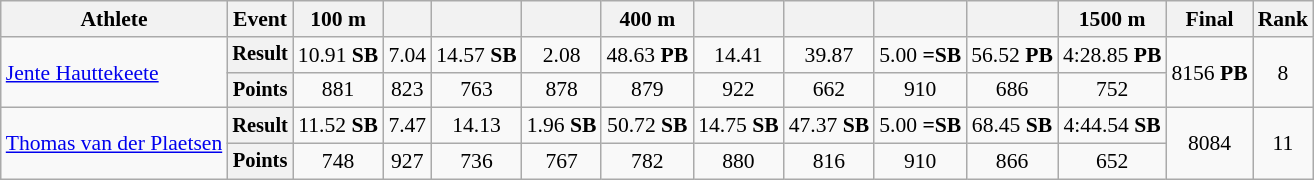<table class="wikitable" style="font-size:90%;">
<tr>
<th>Athlete</th>
<th>Event</th>
<th>100 m</th>
<th></th>
<th></th>
<th></th>
<th>400 m</th>
<th></th>
<th></th>
<th></th>
<th></th>
<th>1500 m</th>
<th>Final</th>
<th>Rank</th>
</tr>
<tr align=center>
<td style="text-align:left;" rowspan="2"><a href='#'>Jente Hauttekeete</a></td>
<th style="font-size:95%">Result</th>
<td>10.91 <strong>SB</strong></td>
<td>7.04</td>
<td>14.57 <strong>SB</strong></td>
<td>2.08</td>
<td>48.63 <strong>PB</strong></td>
<td>14.41</td>
<td>39.87</td>
<td>5.00 <strong>=SB</strong></td>
<td>56.52 <strong>PB</strong></td>
<td>4:28.85 <strong>PB</strong></td>
<td rowspan="2">8156 <strong>PB</strong></td>
<td rowspan="2">8</td>
</tr>
<tr align=center>
<th style="font-size:95%">Points</th>
<td>881</td>
<td>823</td>
<td>763</td>
<td>878</td>
<td>879</td>
<td>922</td>
<td>662</td>
<td>910</td>
<td>686</td>
<td>752</td>
</tr>
<tr align=center>
<td style="text-align:left;" rowspan="2"><a href='#'>Thomas van der Plaetsen</a></td>
<th style="font-size:95%">Result</th>
<td>11.52 <strong>SB</strong></td>
<td>7.47</td>
<td>14.13</td>
<td>1.96 <strong>SB</strong></td>
<td>50.72 <strong>SB</strong></td>
<td>14.75 <strong>SB</strong></td>
<td>47.37 <strong>SB</strong></td>
<td>5.00 <strong>=SB</strong></td>
<td>68.45 <strong>SB</strong></td>
<td>4:44.54 <strong>SB</strong></td>
<td rowspan="2">8084</td>
<td rowspan="2">11</td>
</tr>
<tr align=center>
<th style="font-size:95%">Points</th>
<td>748</td>
<td>927</td>
<td>736</td>
<td>767</td>
<td>782</td>
<td>880</td>
<td>816</td>
<td>910</td>
<td>866</td>
<td>652</td>
</tr>
</table>
